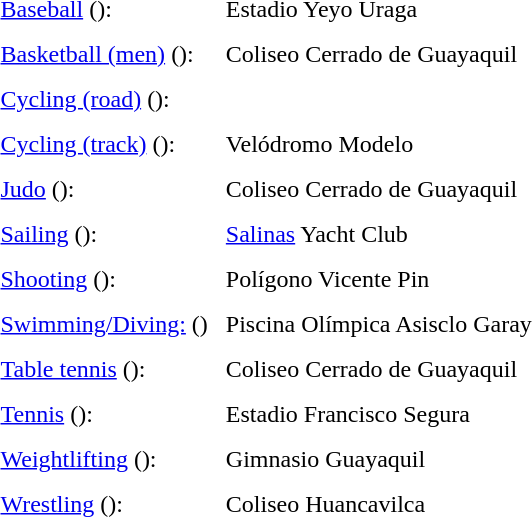<table cellpadding="5">
<tr>
<td><a href='#'>Baseball</a> ():</td>
<td>Estadio Yeyo Uraga</td>
</tr>
<tr>
<td><a href='#'>Basketball (men)</a> ():</td>
<td>Coliseo Cerrado de Guayaquil</td>
</tr>
<tr>
<td><a href='#'>Cycling (road)</a> ():</td>
<td></td>
</tr>
<tr>
<td><a href='#'>Cycling (track)</a> ():</td>
<td>Velódromo Modelo</td>
</tr>
<tr>
<td><a href='#'>Judo</a> ():</td>
<td>Coliseo Cerrado de Guayaquil</td>
</tr>
<tr>
<td><a href='#'>Sailing</a> ():</td>
<td><a href='#'>Salinas</a> Yacht Club</td>
</tr>
<tr>
<td><a href='#'>Shooting</a> ():</td>
<td>Polígono Vicente Pin</td>
</tr>
<tr>
<td><a href='#'>Swimming/Diving:</a> ()</td>
<td>Piscina Olímpica Asisclo Garay</td>
</tr>
<tr>
<td><a href='#'>Table tennis</a> ():</td>
<td>Coliseo Cerrado de Guayaquil</td>
</tr>
<tr>
<td><a href='#'>Tennis</a> ():</td>
<td>Estadio Francisco Segura</td>
</tr>
<tr>
<td><a href='#'>Weightlifting</a> ():</td>
<td>Gimnasio Guayaquil</td>
</tr>
<tr>
<td><a href='#'>Wrestling</a> ():</td>
<td>Coliseo Huancavilca</td>
</tr>
</table>
